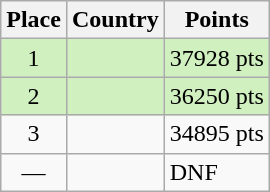<table class=wikitable>
<tr>
<th>Place</th>
<th>Country</th>
<th>Points</th>
</tr>
<tr bgcolor=#D0F0C0>
<td align=center>1</td>
<td></td>
<td>37928 pts</td>
</tr>
<tr bgcolor=#D0F0C0>
<td align=center>2</td>
<td></td>
<td>36250 pts</td>
</tr>
<tr>
<td align=center>3</td>
<td></td>
<td>34895 pts</td>
</tr>
<tr>
<td align=center>—</td>
<td></td>
<td>DNF</td>
</tr>
</table>
